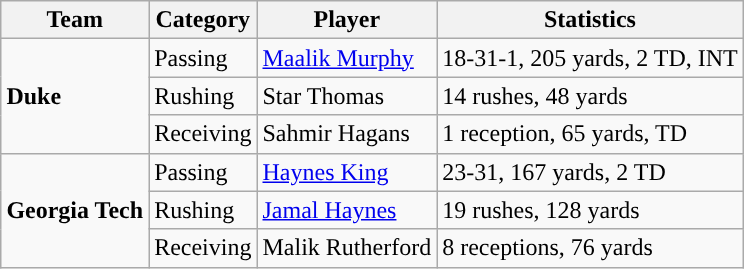<table class="wikitable" style="float: right;">
<tr>
<th>Team</th>
<th>Category</th>
<th>Player</th>
<th>Statistics</th>
</tr>
<tr>
<td rowspan=3><strong>Duke</strong></td>
<td>Passing</td>
<td><a href='#'>Maalik Murphy</a></td>
<td>18-31-1, 205 yards, 2 TD, INT</td>
</tr>
<tr>
<td>Rushing</td>
<td>Star Thomas</td>
<td>14 rushes, 48 yards</td>
</tr>
<tr>
<td>Receiving</td>
<td>Sahmir Hagans</td>
<td>1 reception, 65 yards, TD</td>
</tr>
<tr>
<td rowspan=3><strong>Georgia Tech</strong></td>
<td>Passing</td>
<td><a href='#'>Haynes King</a></td>
<td>23-31, 167 yards, 2 TD</td>
</tr>
<tr>
<td>Rushing</td>
<td><a href='#'>Jamal Haynes</a></td>
<td>19 rushes, 128 yards</td>
</tr>
<tr>
<td>Receiving</td>
<td>Malik Rutherford</td>
<td>8 receptions, 76 yards</td>
</tr>
</table>
